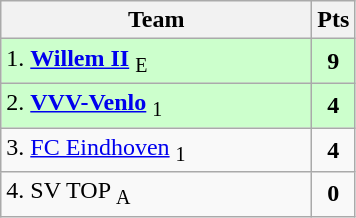<table class="wikitable" style="text-align:center; float:left; margin-right:1em">
<tr>
<th style="width:200px">Team</th>
<th width=20>Pts</th>
</tr>
<tr bgcolor=ccffcc>
<td align=left>1. <strong><a href='#'>Willem II</a></strong> <sub>E</sub></td>
<td><strong>9</strong></td>
</tr>
<tr bgcolor=ccffcc>
<td align=left>2. <strong><a href='#'>VVV-Venlo</a></strong> <sub>1</sub></td>
<td><strong>4</strong></td>
</tr>
<tr>
<td align=left>3. <a href='#'>FC Eindhoven</a> <sub>1</sub></td>
<td><strong>4</strong></td>
</tr>
<tr>
<td align=left>4. SV TOP <sub>A</sub></td>
<td><strong>0</strong></td>
</tr>
</table>
